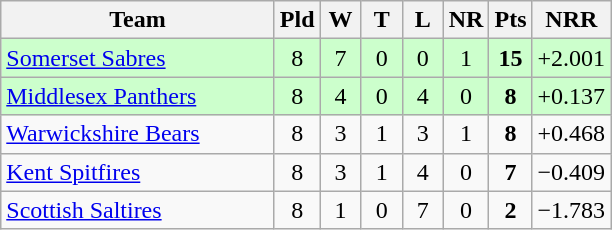<table class="wikitable" style="text-align:center">
<tr>
<th style="width:175px">Team</th>
<th style="width:20px" abbr="Played">Pld</th>
<th style="width:20px" abbr="Won">W</th>
<th style="width:20px" abbr="Tied">T</th>
<th style="width:20px" abbr="Lost">L</th>
<th style="width:20px" abbr="No result">NR</th>
<th style="width:20px" abbr="Points">Pts</th>
<th style="width:20px" abbr="Net run rate">NRR</th>
</tr>
<tr style="background:#cfc">
<td style="text-align:left"><a href='#'>Somerset Sabres</a></td>
<td>8</td>
<td>7</td>
<td>0</td>
<td>0</td>
<td>1</td>
<td><strong>15</strong></td>
<td>+2.001</td>
</tr>
<tr style="background:#cfc">
<td style="text-align:left"><a href='#'>Middlesex Panthers</a></td>
<td>8</td>
<td>4</td>
<td>0</td>
<td>4</td>
<td>0</td>
<td><strong>8</strong></td>
<td>+0.137</td>
</tr>
<tr>
<td style="text-align:left"><a href='#'>Warwickshire Bears</a></td>
<td>8</td>
<td>3</td>
<td>1</td>
<td>3</td>
<td>1</td>
<td><strong>8</strong></td>
<td>+0.468</td>
</tr>
<tr>
<td style="text-align:left"><a href='#'>Kent Spitfires</a></td>
<td>8</td>
<td>3</td>
<td>1</td>
<td>4</td>
<td>0</td>
<td><strong>7</strong></td>
<td>−0.409</td>
</tr>
<tr>
<td style="text-align:left"><a href='#'>Scottish Saltires</a></td>
<td>8</td>
<td>1</td>
<td>0</td>
<td>7</td>
<td>0</td>
<td><strong>2</strong></td>
<td>−1.783</td>
</tr>
</table>
